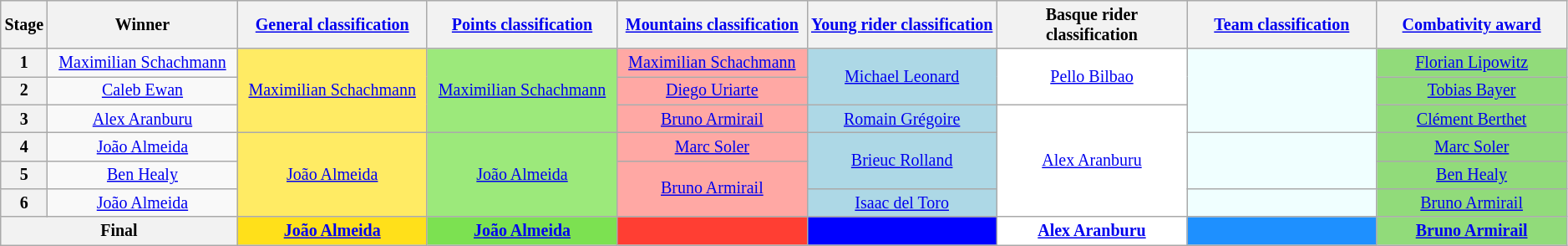<table class="wikitable" style="text-align: center; font-size:smaller;">
<tr style="background:#efefef;">
<th style="width:1%;">Stage</th>
<th style="width:12.25%;">Winner</th>
<th style="width:12.25%;"><a href='#'>General classification</a><br></th>
<th style="width:12.25%;"><a href='#'>Points classification</a><br></th>
<th style="width:12.25%;"><a href='#'>Mountains classification</a><br></th>
<th style="width:12.25%;"><a href='#'>Young rider classification</a><br></th>
<th style="width:12.25%;">Basque rider classification</th>
<th style="width:12.25%;"><a href='#'>Team classification</a><br></th>
<th style="width:12.25%;"><a href='#'>Combativity award</a><br></th>
</tr>
<tr>
<th>1</th>
<td><a href='#'>Maximilian Schachmann</a></td>
<td style="background:#FFEB64;" rowspan="3"><a href='#'>Maximilian Schachmann</a></td>
<td style="background:#9CE97B;" rowspan="3"><a href='#'>Maximilian Schachmann</a></td>
<td style="background:#FFA8A4;"><a href='#'>Maximilian Schachmann</a></td>
<td style="background:lightblue;" rowspan="2"><a href='#'>Michael Leonard</a></td>
<td style="background:white;" rowspan="2"><a href='#'>Pello Bilbao</a></td>
<td style="background:azure;" rowspan="3"></td>
<td style="background:#91DB7A;"><a href='#'>Florian Lipowitz</a></td>
</tr>
<tr>
<th>2</th>
<td><a href='#'>Caleb Ewan</a></td>
<td style="background:#FFA8A4;"><a href='#'>Diego Uriarte</a></td>
<td style="background:#91DB7A;"><a href='#'>Tobias Bayer</a></td>
</tr>
<tr>
<th>3</th>
<td><a href='#'>Alex Aranburu</a></td>
<td style="background:#FFA8A4;"><a href='#'>Bruno Armirail</a></td>
<td style="background:lightblue;"><a href='#'>Romain Grégoire</a></td>
<td style="background:white;" rowspan="4"><a href='#'>Alex Aranburu</a></td>
<td style="background:#91DB7A;"><a href='#'>Clément Berthet</a></td>
</tr>
<tr>
<th>4</th>
<td><a href='#'>João Almeida</a></td>
<td style="background:#FFEB64;" rowspan="3"><a href='#'>João Almeida</a></td>
<td style="background:#9CE97B;" rowspan="3"><a href='#'>João Almeida</a></td>
<td style="background:#FFA8A4;"><a href='#'>Marc Soler</a></td>
<td style="background:lightblue;" rowspan="2"><a href='#'>Brieuc Rolland</a></td>
<td style="background:azure;" rowspan="2"></td>
<td style="background:#91DB7A;"><a href='#'>Marc Soler</a></td>
</tr>
<tr>
<th>5</th>
<td><a href='#'>Ben Healy</a></td>
<td style="background:#FFA8A4;" rowspan="2"><a href='#'>Bruno Armirail</a></td>
<td style="background:#91DB7A;"><a href='#'>Ben Healy</a></td>
</tr>
<tr>
<th>6</th>
<td><a href='#'>João Almeida</a></td>
<td style="background:lightblue;"><a href='#'>Isaac del Toro</a></td>
<td style="background:azure;"></td>
<td style="background:#91DB7A;"><a href='#'>Bruno Armirail</a></td>
</tr>
<tr>
<th colspan="2">Final</th>
<th style="background:#FFE01A;"><a href='#'>João Almeida</a></th>
<th style="background:#7CE151;"><a href='#'>João Almeida</a></th>
<th style="background:#FF3E33;"></th>
<th style="background:blue;"></th>
<th style="background:white;"><a href='#'>Alex Aranburu</a></th>
<th style="background:dodgerblue;"></th>
<th style="background:#91DB7A;"><a href='#'>Bruno Armirail</a></th>
</tr>
</table>
